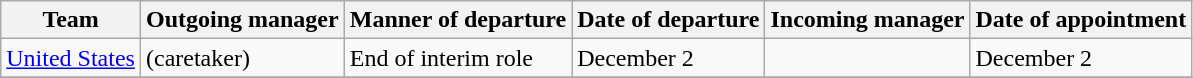<table class="wikitable sortable">
<tr>
<th>Team</th>
<th>Outgoing manager</th>
<th>Manner of departure</th>
<th>Date of departure</th>
<th>Incoming manager</th>
<th>Date of appointment</th>
</tr>
<tr>
<td><a href='#'>United States</a></td>
<td>  (caretaker)</td>
<td>End of interim role</td>
<td>December 2</td>
<td> </td>
<td>December 2</td>
</tr>
<tr>
</tr>
</table>
